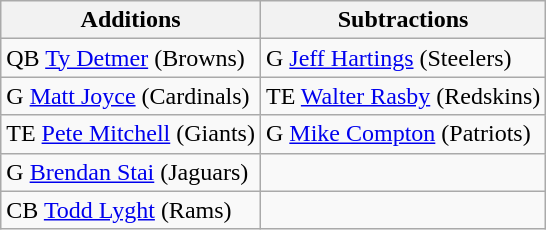<table class="wikitable">
<tr>
<th>Additions</th>
<th>Subtractions</th>
</tr>
<tr>
<td>QB <a href='#'>Ty Detmer</a> (Browns)</td>
<td>G <a href='#'>Jeff Hartings</a> (Steelers)</td>
</tr>
<tr>
<td>G <a href='#'>Matt Joyce</a> (Cardinals)</td>
<td>TE <a href='#'>Walter Rasby</a> (Redskins)</td>
</tr>
<tr>
<td>TE <a href='#'>Pete Mitchell</a> (Giants)</td>
<td>G <a href='#'>Mike Compton</a> (Patriots)</td>
</tr>
<tr>
<td>G <a href='#'>Brendan Stai</a> (Jaguars)</td>
<td></td>
</tr>
<tr>
<td>CB <a href='#'>Todd Lyght</a> (Rams)</td>
<td></td>
</tr>
</table>
